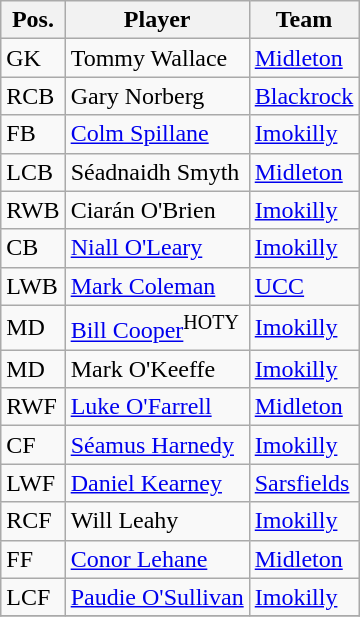<table class="wikitable">
<tr>
<th>Pos.</th>
<th>Player</th>
<th>Team</th>
</tr>
<tr>
<td>GK</td>
<td> Tommy Wallace</td>
<td><a href='#'>Midleton</a></td>
</tr>
<tr>
<td>RCB</td>
<td> Gary Norberg</td>
<td><a href='#'>Blackrock</a></td>
</tr>
<tr>
<td>FB</td>
<td> <a href='#'>Colm Spillane</a></td>
<td><a href='#'>Imokilly</a></td>
</tr>
<tr>
<td>LCB</td>
<td> Séadnaidh Smyth</td>
<td><a href='#'>Midleton</a></td>
</tr>
<tr>
<td>RWB</td>
<td> Ciarán O'Brien</td>
<td><a href='#'>Imokilly</a></td>
</tr>
<tr>
<td>CB</td>
<td> <a href='#'>Niall O'Leary</a></td>
<td><a href='#'>Imokilly</a></td>
</tr>
<tr>
<td>LWB</td>
<td> <a href='#'>Mark Coleman</a></td>
<td><a href='#'>UCC</a></td>
</tr>
<tr>
<td>MD</td>
<td> <a href='#'>Bill Cooper</a><sup>HOTY</sup></td>
<td><a href='#'>Imokilly</a></td>
</tr>
<tr>
<td>MD</td>
<td> Mark O'Keeffe</td>
<td><a href='#'>Imokilly</a></td>
</tr>
<tr>
<td>RWF</td>
<td> <a href='#'>Luke O'Farrell</a></td>
<td><a href='#'>Midleton</a></td>
</tr>
<tr>
<td>CF</td>
<td> <a href='#'>Séamus Harnedy</a></td>
<td><a href='#'>Imokilly</a></td>
</tr>
<tr>
<td>LWF</td>
<td> <a href='#'>Daniel Kearney</a></td>
<td><a href='#'>Sarsfields</a></td>
</tr>
<tr>
<td>RCF</td>
<td> Will Leahy</td>
<td><a href='#'>Imokilly</a></td>
</tr>
<tr>
<td>FF</td>
<td> <a href='#'>Conor Lehane</a></td>
<td><a href='#'>Midleton</a></td>
</tr>
<tr>
<td>LCF</td>
<td> <a href='#'>Paudie O'Sullivan</a></td>
<td><a href='#'>Imokilly</a></td>
</tr>
<tr bgcolor=#FFF60F>
</tr>
</table>
